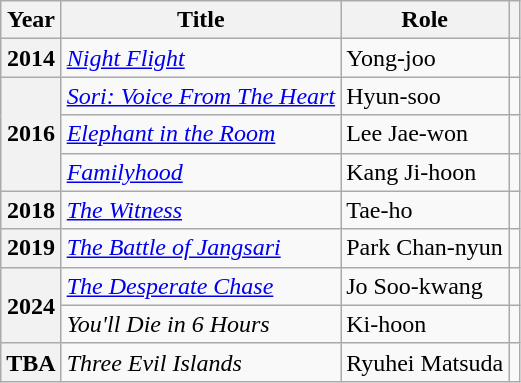<table class="wikitable sortable plainrowheaders">
<tr>
<th scope="col">Year</th>
<th scope="col">Title</th>
<th scope="col">Role</th>
<th scope="col" class="unsortable"></th>
</tr>
<tr>
<th scope="row">2014</th>
<td><em><a href='#'>Night Flight</a></em></td>
<td>Yong-joo</td>
<td align="center"></td>
</tr>
<tr>
<th scope="row" rowspan="3">2016</th>
<td><em><a href='#'>Sori: Voice From The Heart</a></em></td>
<td>Hyun-soo</td>
<td align="center"></td>
</tr>
<tr>
<td><em><a href='#'>Elephant in the Room</a></em></td>
<td>Lee Jae-won</td>
<td align="center"></td>
</tr>
<tr>
<td><em><a href='#'>Familyhood</a></em></td>
<td>Kang Ji-hoon</td>
<td align="center"></td>
</tr>
<tr>
<th scope="row">2018</th>
<td><em><a href='#'>The Witness</a></em></td>
<td>Tae-ho</td>
<td align="center"></td>
</tr>
<tr>
<th scope="row">2019</th>
<td><em><a href='#'>The Battle of Jangsari</a></em></td>
<td>Park Chan-nyun</td>
<td align="center"></td>
</tr>
<tr>
<th scope="row" rowspan="2">2024</th>
<td><em><a href='#'>The Desperate Chase</a></em></td>
<td>Jo Soo-kwang</td>
<td align="center"></td>
</tr>
<tr>
<td><em>You'll Die in 6 Hours</em></td>
<td>Ki-hoon</td>
<td align="center"></td>
</tr>
<tr>
<th scope="row">TBA</th>
<td><em>Three Evil Islands</em></td>
<td>Ryuhei Matsuda</td>
<td align="center"></td>
</tr>
</table>
